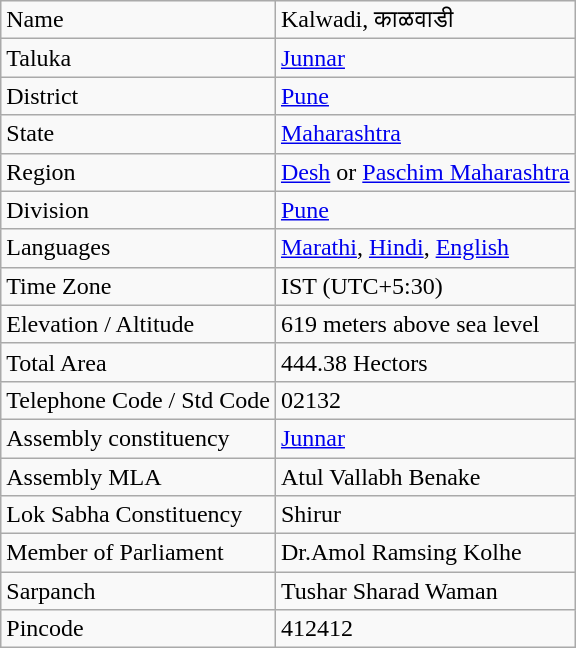<table class="wikitable">
<tr>
<td>Name</td>
<td>Kalwadi, काळवाडी</td>
</tr>
<tr>
<td>Taluka</td>
<td><a href='#'>Junnar</a></td>
</tr>
<tr>
<td>District</td>
<td><a href='#'>Pune</a></td>
</tr>
<tr>
<td>State</td>
<td><a href='#'>Maharashtra</a></td>
</tr>
<tr>
<td>Region</td>
<td><a href='#'>Desh</a> or <a href='#'>Paschim Maharashtra</a></td>
</tr>
<tr>
<td>Division</td>
<td><a href='#'>Pune</a></td>
</tr>
<tr>
<td>Languages</td>
<td><a href='#'>Marathi</a>, <a href='#'>Hindi</a>, <a href='#'>English</a></td>
</tr>
<tr>
<td>Time Zone</td>
<td>IST (UTC+5:30)</td>
</tr>
<tr>
<td>Elevation / Altitude</td>
<td>619 meters above sea level</td>
</tr>
<tr>
<td>Total Area</td>
<td>444.38 Hectors</td>
</tr>
<tr>
<td>Telephone Code / Std Code</td>
<td>02132</td>
</tr>
<tr>
<td>Assembly constituency</td>
<td><a href='#'>Junnar</a></td>
</tr>
<tr>
<td>Assembly MLA</td>
<td>Atul Vallabh Benake</td>
</tr>
<tr>
<td>Lok Sabha Constituency</td>
<td>Shirur</td>
</tr>
<tr>
<td>Member of Parliament</td>
<td>Dr.Amol Ramsing Kolhe</td>
</tr>
<tr>
<td>Sarpanch</td>
<td>Tushar Sharad Waman</td>
</tr>
<tr>
<td>Pincode</td>
<td>412412</td>
</tr>
</table>
